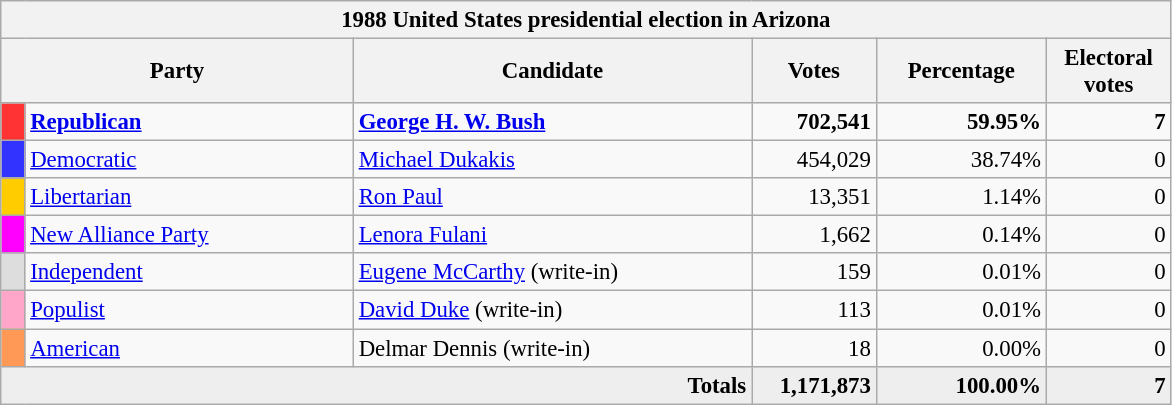<table class="wikitable" style="font-size: 95%;">
<tr>
<th colspan="6">1988 United States presidential election in Arizona</th>
</tr>
<tr>
<th colspan="2" style="width: 15em">Party</th>
<th style="width: 17em">Candidate</th>
<th style="width: 5em">Votes</th>
<th style="width: 7em">Percentage</th>
<th style="width: 5em">Electoral votes</th>
</tr>
<tr>
<th style="background:#f33; width:3px;"></th>
<td style="width: 130px"><strong><a href='#'>Republican</a></strong></td>
<td><strong><a href='#'>George H. W. Bush</a></strong></td>
<td style="text-align:right;"><strong>702,541</strong></td>
<td style="text-align:right;"><strong>59.95%</strong></td>
<td style="text-align:right;"><strong>7</strong></td>
</tr>
<tr>
<th style="background:#33f; width:3px;"></th>
<td style="width: 130px"><a href='#'>Democratic</a></td>
<td><a href='#'>Michael Dukakis</a></td>
<td style="text-align:right;">454,029</td>
<td style="text-align:right;">38.74%</td>
<td style="text-align:right;">0</td>
</tr>
<tr>
<th style="background:#FFCC00; width:3px;"></th>
<td style="width: 130px"><a href='#'>Libertarian</a></td>
<td><a href='#'>Ron Paul</a></td>
<td style="text-align:right;">13,351</td>
<td style="text-align:right;">1.14%</td>
<td style="text-align:right;">0</td>
</tr>
<tr>
<th style="background:#FF00FF; width:3px;"></th>
<td style="width: 130px"><a href='#'>New Alliance Party</a></td>
<td><a href='#'>Lenora Fulani</a></td>
<td style="text-align:right;">1,662</td>
<td style="text-align:right;">0.14%</td>
<td style="text-align:right;">0</td>
</tr>
<tr>
<th style="background:#DDDDDD; width:3px;"></th>
<td style="width: 130px"><a href='#'>Independent</a></td>
<td><a href='#'>Eugene McCarthy</a> (write-in)</td>
<td style="text-align:right;">159</td>
<td style="text-align:right;">0.01%</td>
<td style="text-align:right;">0</td>
</tr>
<tr>
<th style="background:#FFA6C9; width:3px;"></th>
<td style="width: 130px"><a href='#'>Populist</a></td>
<td><a href='#'>David Duke</a> (write-in)</td>
<td style="text-align:right;">113</td>
<td style="text-align:right;">0.01%</td>
<td style="text-align:right;">0</td>
</tr>
<tr>
<th style="background:#FF9955; width:3px;"></th>
<td style="width: 130px"><a href='#'>American</a></td>
<td>Delmar Dennis (write-in)</td>
<td style="text-align:right;">18</td>
<td style="text-align:right;">0.00%</td>
<td style="text-align:right;">0</td>
</tr>
<tr style="background:#eee; text-align:right;">
<td colspan="3"><strong>Totals</strong></td>
<td><strong>1,171,873</strong></td>
<td><strong>100.00%</strong></td>
<td><strong>7</strong></td>
</tr>
</table>
